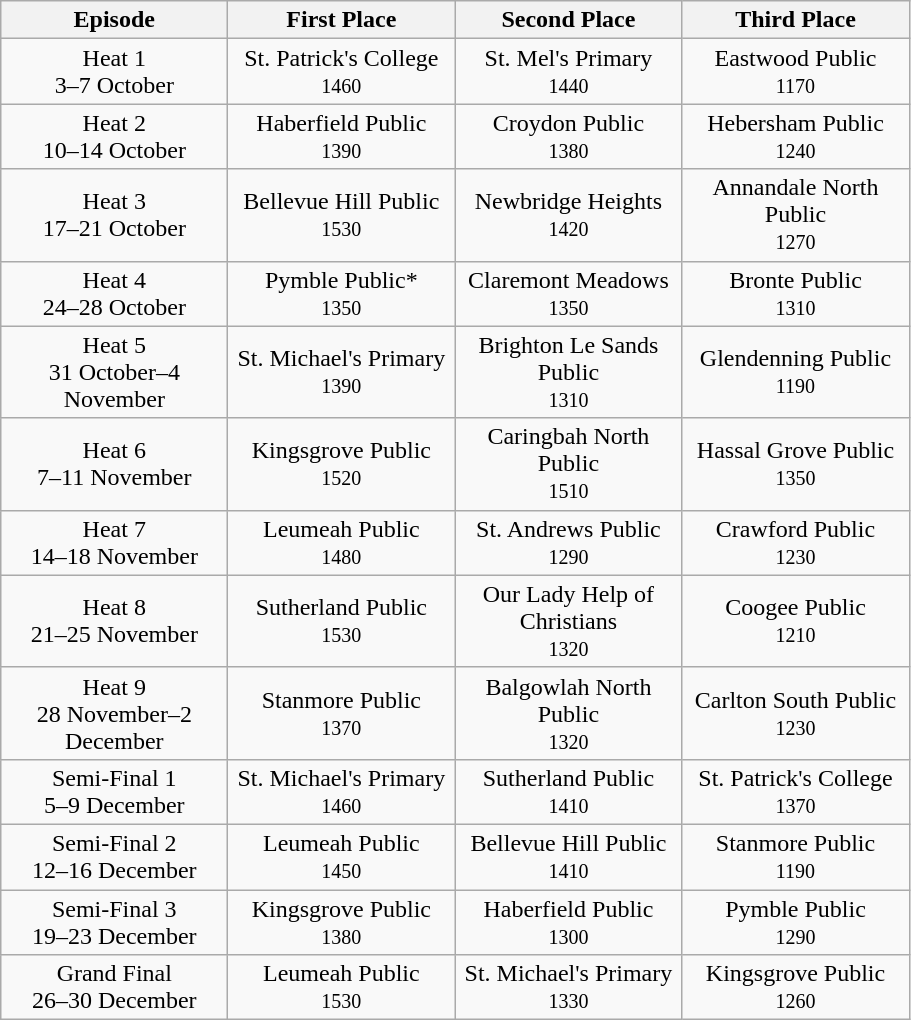<table class="wikitable">
<tr>
<th width=144>Episode</th>
<th width=144>First Place</th>
<th width=144>Second Place</th>
<th width=144>Third Place</th>
</tr>
<tr>
<td align=center>Heat 1<br>3–7 October</td>
<td align=center>St. Patrick's College<br><small>1460</small></td>
<td align=center>St. Mel's Primary<br><small>1440</small></td>
<td align=center>Eastwood Public<br><small>1170</small></td>
</tr>
<tr>
<td align=center>Heat 2<br>10–14 October</td>
<td align=center>Haberfield Public<br><small>1390</small></td>
<td align=center>Croydon Public<br><small>1380</small></td>
<td align=center>Hebersham Public<br><small>1240</small></td>
</tr>
<tr>
<td align=center>Heat 3<br>17–21 October</td>
<td align=center>Bellevue Hill Public<br><small>1530</small></td>
<td align=center>Newbridge Heights<br><small>1420</small></td>
<td align=center>Annandale North Public<br><small>1270</small></td>
</tr>
<tr>
<td align=center>Heat 4<br>24–28 October</td>
<td align=center>Pymble Public*<br><small>1350</small></td>
<td align=center>Claremont Meadows<br><small>1350</small></td>
<td align=center>Bronte Public<br><small>1310</small></td>
</tr>
<tr>
<td align=center>Heat 5<br>31 October–4 November</td>
<td align=center>St. Michael's Primary<br><small>1390</small></td>
<td align=center>Brighton Le Sands Public<br><small>1310</small></td>
<td align=center>Glendenning Public<br><small>1190</small></td>
</tr>
<tr>
<td align=center>Heat 6<br>7–11 November</td>
<td align=center>Kingsgrove Public<br><small>1520</small></td>
<td align=center>Caringbah North Public<br><small>1510</small></td>
<td align=center>Hassal Grove Public<br><small>1350</small></td>
</tr>
<tr>
<td align=center>Heat 7<br>14–18 November</td>
<td align=center>Leumeah Public<br><small>1480</small></td>
<td align=center>St. Andrews Public<br><small>1290</small></td>
<td align=center>Crawford Public<br><small>1230</small></td>
</tr>
<tr>
<td align=center>Heat 8<br>21–25 November</td>
<td align=center>Sutherland Public<br><small>1530</small></td>
<td align=center>Our Lady Help of Christians<br><small>1320</small></td>
<td align=center>Coogee Public<br><small>1210</small></td>
</tr>
<tr>
<td align=center>Heat 9<br>28 November–2 December</td>
<td align=center>Stanmore Public<br><small>1370</small></td>
<td align=center>Balgowlah North Public<br><small>1320</small></td>
<td align=center>Carlton South Public<br><small>1230</small></td>
</tr>
<tr>
<td align=center>Semi-Final 1<br>5–9 December</td>
<td align=center>St. Michael's Primary<br><small>1460</small></td>
<td align=center>Sutherland Public<br><small>1410</small></td>
<td align=center>St. Patrick's College<br><small>1370</small></td>
</tr>
<tr>
<td align=center>Semi-Final 2<br>12–16 December</td>
<td align=center>Leumeah Public<br><small>1450</small></td>
<td align=center>Bellevue Hill Public<br><small>1410</small></td>
<td align=center>Stanmore Public<br><small>1190</small></td>
</tr>
<tr>
<td align=center>Semi-Final 3<br>19–23 December</td>
<td align=center>Kingsgrove Public<br><small>1380</small></td>
<td align=center>Haberfield Public<br><small>1300</small></td>
<td align=center>Pymble Public<br><small>1290</small></td>
</tr>
<tr>
<td align=center>Grand Final<br>26–30 December</td>
<td align=center>Leumeah Public<br><small>1530</small></td>
<td align=center>St. Michael's Primary<br><small>1330</small></td>
<td align=center>Kingsgrove Public<br><small>1260</small></td>
</tr>
</table>
